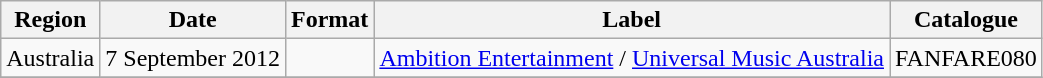<table class="wikitable plainrowheaders">
<tr>
<th scope="col">Region</th>
<th scope="col">Date</th>
<th scope="col">Format</th>
<th scope="col">Label</th>
<th scope="col">Catalogue</th>
</tr>
<tr>
<td>Australia</td>
<td>7 September 2012</td>
<td></td>
<td><a href='#'>Ambition Entertainment</a> / <a href='#'>Universal Music Australia</a></td>
<td>FANFARE080</td>
</tr>
<tr>
</tr>
</table>
